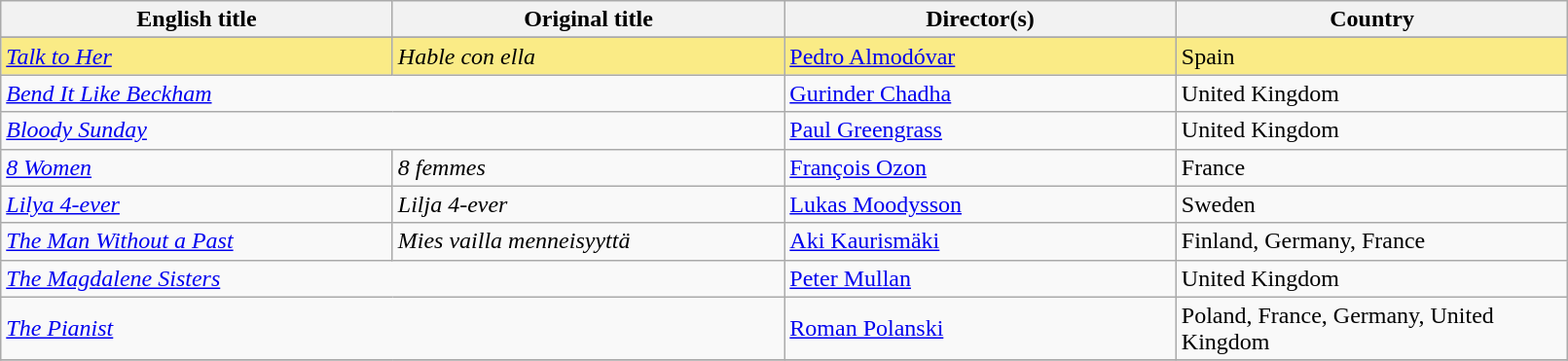<table class="sortable wikitable" width="85%" cellpadding="5">
<tr>
<th width="20%">English title</th>
<th width="20%">Original title</th>
<th width="20%">Director(s)</th>
<th width="20%">Country</th>
</tr>
<tr>
</tr>
<tr style="background:#FAEB86">
<td><em><a href='#'>Talk to Her</a></em></td>
<td><em>Hable con ella</em></td>
<td><a href='#'>Pedro Almodóvar</a></td>
<td>Spain</td>
</tr>
<tr>
<td colspan=2><em><a href='#'>Bend It Like Beckham</a></em></td>
<td><a href='#'>Gurinder Chadha</a></td>
<td>United Kingdom</td>
</tr>
<tr>
<td colspan=2><em><a href='#'>Bloody Sunday</a></em></td>
<td><a href='#'>Paul Greengrass</a></td>
<td>United Kingdom</td>
</tr>
<tr>
<td><em><a href='#'>8 Women</a></em></td>
<td><em>8 femmes</em></td>
<td><a href='#'>François Ozon</a></td>
<td>France</td>
</tr>
<tr>
<td><em><a href='#'>Lilya 4-ever</a></em></td>
<td><em>Lilja 4-ever</em></td>
<td><a href='#'>Lukas Moodysson</a></td>
<td>Sweden</td>
</tr>
<tr>
<td><em><a href='#'>The Man Without a Past</a></em></td>
<td><em>Mies vailla menneisyyttä</em></td>
<td><a href='#'>Aki Kaurismäki</a></td>
<td>Finland, Germany, France</td>
</tr>
<tr>
<td colspan=2><em><a href='#'>The Magdalene Sisters</a></em></td>
<td><a href='#'>Peter Mullan</a></td>
<td>United Kingdom</td>
</tr>
<tr>
<td colspan=2><em><a href='#'>The Pianist</a></em></td>
<td><a href='#'>Roman Polanski</a></td>
<td>Poland, France, Germany, United Kingdom</td>
</tr>
<tr>
</tr>
</table>
